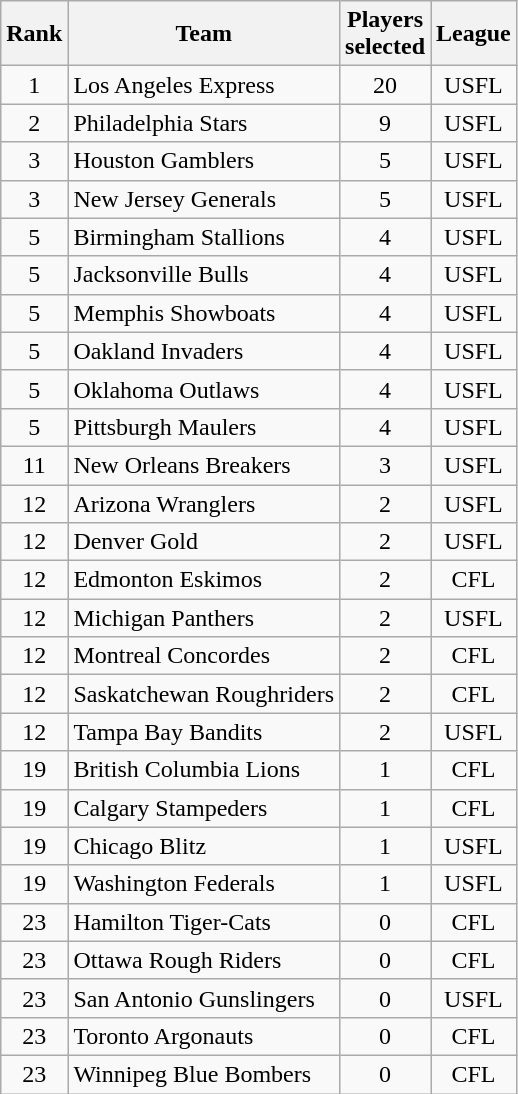<table class="wikitable sortable">
<tr>
<th colspan=1>Rank</th>
<th colspan=1>Team</th>
<th colspan=1>Players<br>selected</th>
<th colspan=1>League</th>
</tr>
<tr align=center>
<td>1</td>
<td align=left>Los Angeles Express</td>
<td>20</td>
<td>USFL</td>
</tr>
<tr align=center>
<td>2</td>
<td align=left>Philadelphia Stars</td>
<td>9</td>
<td>USFL</td>
</tr>
<tr align=center>
<td>3</td>
<td align=left>Houston Gamblers</td>
<td>5</td>
<td>USFL</td>
</tr>
<tr align=center>
<td>3</td>
<td align=left>New Jersey Generals</td>
<td>5</td>
<td>USFL</td>
</tr>
<tr align=center>
<td>5</td>
<td align=left>Birmingham Stallions</td>
<td>4</td>
<td>USFL</td>
</tr>
<tr align=center>
<td>5</td>
<td align=left>Jacksonville Bulls</td>
<td>4</td>
<td>USFL</td>
</tr>
<tr align=center>
<td>5</td>
<td align=left>Memphis Showboats</td>
<td>4</td>
<td>USFL</td>
</tr>
<tr align=center>
<td>5</td>
<td align=left>Oakland Invaders</td>
<td>4</td>
<td>USFL</td>
</tr>
<tr align=center>
<td>5</td>
<td align=left>Oklahoma Outlaws</td>
<td>4</td>
<td>USFL</td>
</tr>
<tr align=center>
<td>5</td>
<td align=left>Pittsburgh Maulers</td>
<td>4</td>
<td>USFL</td>
</tr>
<tr align=center>
<td>11</td>
<td align=left>New Orleans Breakers</td>
<td>3</td>
<td>USFL</td>
</tr>
<tr align=center>
<td>12</td>
<td align=left>Arizona Wranglers</td>
<td>2</td>
<td>USFL</td>
</tr>
<tr align=center>
<td>12</td>
<td align=left>Denver Gold</td>
<td>2</td>
<td>USFL</td>
</tr>
<tr align=center>
<td>12</td>
<td align=left>Edmonton Eskimos</td>
<td>2</td>
<td>CFL</td>
</tr>
<tr align=center>
<td>12</td>
<td align=left>Michigan Panthers</td>
<td>2</td>
<td>USFL</td>
</tr>
<tr align=center>
<td>12</td>
<td align=left>Montreal Concordes</td>
<td>2</td>
<td>CFL</td>
</tr>
<tr align=center>
<td>12</td>
<td align=left>Saskatchewan Roughriders</td>
<td>2</td>
<td>CFL</td>
</tr>
<tr align=center>
<td>12</td>
<td align=left>Tampa Bay Bandits</td>
<td>2</td>
<td>USFL</td>
</tr>
<tr align=center>
<td>19</td>
<td align=left>British Columbia Lions</td>
<td>1</td>
<td>CFL</td>
</tr>
<tr align=center>
<td>19</td>
<td align=left>Calgary Stampeders</td>
<td>1</td>
<td>CFL</td>
</tr>
<tr align=center>
<td>19</td>
<td align=left>Chicago Blitz</td>
<td>1</td>
<td>USFL</td>
</tr>
<tr align=center>
<td>19</td>
<td align=left>Washington Federals</td>
<td>1</td>
<td>USFL</td>
</tr>
<tr align=center>
<td>23</td>
<td align=left>Hamilton Tiger-Cats</td>
<td>0</td>
<td>CFL</td>
</tr>
<tr align=center>
<td>23</td>
<td align=left>Ottawa Rough Riders</td>
<td>0</td>
<td>CFL</td>
</tr>
<tr align=center>
<td>23</td>
<td align=left>San Antonio Gunslingers</td>
<td>0</td>
<td>USFL</td>
</tr>
<tr align=center>
<td>23</td>
<td align=left>Toronto Argonauts</td>
<td>0</td>
<td>CFL</td>
</tr>
<tr align=center>
<td>23</td>
<td align=left>Winnipeg Blue Bombers</td>
<td>0</td>
<td>CFL</td>
</tr>
</table>
